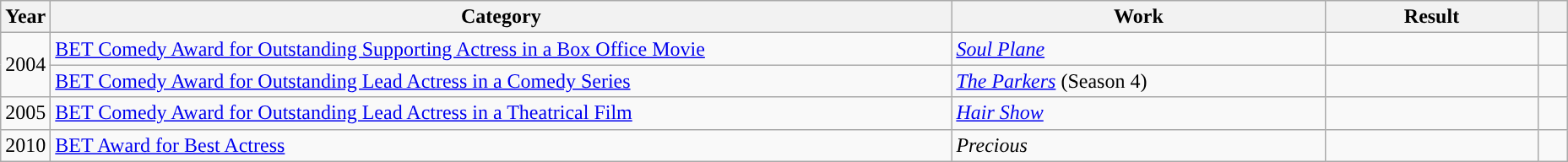<table class="wikitable">
<tr>
<th scope="col" style="width:1em;">Year</th>
<th scope="col" style="width:44em;">Category</th>
<th scope="col" style="width:18em;">Work</th>
<th scope="col" style="width:10em;">Result</th>
<th class="unsortable" style="width:1em;"></th>
</tr>
<tr>
<td rowspan="2">2004</td>
<td><a href='#'>BET Comedy Award for Outstanding Supporting Actress in a Box Office Movie</a> </td>
<td><em><a href='#'>Soul Plane</a></em></td>
<td></td>
<td></td>
</tr>
<tr>
<td><a href='#'>BET Comedy Award for Outstanding Lead Actress in a Comedy Series</a> </td>
<td><em><a href='#'>The Parkers</a></em> (Season 4)</td>
<td></td>
<td></td>
</tr>
<tr>
<td>2005</td>
<td><a href='#'>BET Comedy Award for Outstanding Lead Actress in a Theatrical Film</a> </td>
<td><em><a href='#'>Hair Show</a></em></td>
<td></td>
<td></td>
</tr>
<tr>
<td>2010</td>
<td><a href='#'>BET Award for Best Actress</a></td>
<td><em>Precious</em></td>
<td></td>
<td></td>
</tr>
</table>
